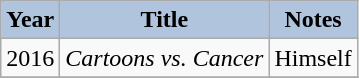<table class="wikitable">
<tr>
<th style="background:#B0C4DE;">Year</th>
<th style="background:#B0C4DE;">Title</th>
<th style="background:#B0C4DE;">Notes</th>
</tr>
<tr>
<td>2016</td>
<td><em>Cartoons vs. Cancer</em></td>
<td>Himself</td>
</tr>
<tr>
</tr>
</table>
